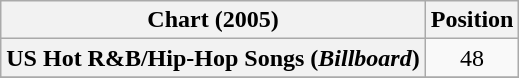<table class="wikitable sortable plainrowheaders" style="text-align:center">
<tr>
<th scope="col">Chart (2005)</th>
<th scope="col">Position</th>
</tr>
<tr>
<th scope="row">US Hot R&B/Hip-Hop Songs (<em>Billboard</em>)</th>
<td>48</td>
</tr>
<tr>
</tr>
</table>
